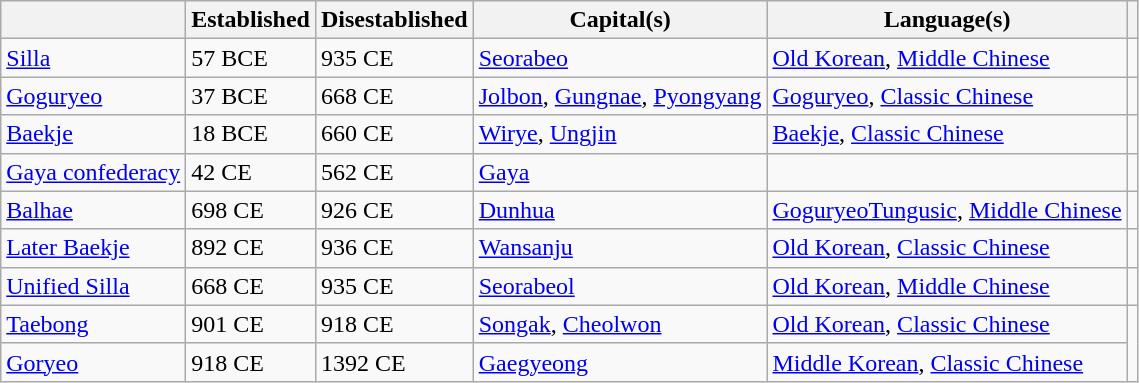<table class="wikitable sortable">
<tr>
<th></th>
<th>Established</th>
<th>Disestablished</th>
<th>Capital(s)</th>
<th>Language(s)</th>
<th scope=col class=unsortable></th>
</tr>
<tr>
<td><a href='#'>Silla</a></td>
<td>57 BCE</td>
<td>935 CE</td>
<td><a href='#'>Seorabeo</a></td>
<td><a href='#'>Old Korean</a>, <a href='#'>Middle Chinese</a></td>
<td></td>
</tr>
<tr>
<td><a href='#'>Goguryeo</a></td>
<td>37 BCE</td>
<td>668 CE</td>
<td><a href='#'>Jolbon</a>, <a href='#'>Gungnae</a>, <a href='#'>Pyongyang</a></td>
<td><a href='#'>Goguryeo</a>, <a href='#'>Classic Chinese</a></td>
<td></td>
</tr>
<tr>
<td><a href='#'>Baekje</a></td>
<td>18 BCE</td>
<td>660 CE</td>
<td><a href='#'>Wirye</a>, <a href='#'>Ungjin</a></td>
<td><a href='#'>Baekje</a>, <a href='#'>Classic Chinese</a></td>
<td></td>
</tr>
<tr>
<td><a href='#'>Gaya confederacy</a></td>
<td>42 CE</td>
<td>562 CE</td>
<td><a href='#'>Gaya</a></td>
<td></td>
<td></td>
</tr>
<tr>
<td><a href='#'>Balhae</a></td>
<td>698 CE</td>
<td>926 CE</td>
<td><a href='#'>Dunhua</a></td>
<td><a href='#'>Goguryeo</a><a href='#'>Tungusic</a>, <a href='#'>Middle Chinese</a></td>
<td></td>
</tr>
<tr>
<td><a href='#'>Later Baekje</a></td>
<td>892 CE</td>
<td>936 CE</td>
<td><a href='#'>Wansanju</a></td>
<td><a href='#'>Old Korean</a>, <a href='#'>Classic Chinese</a></td>
<td></td>
</tr>
<tr>
<td><a href='#'>Unified Silla</a></td>
<td>668 CE</td>
<td>935 CE</td>
<td><a href='#'>Seorabeol</a></td>
<td><a href='#'>Old Korean</a>, <a href='#'>Middle Chinese</a></td>
<td></td>
</tr>
<tr>
<td><a href='#'>Taebong</a></td>
<td>901 CE</td>
<td>918 CE</td>
<td><a href='#'>Songak</a>, <a href='#'>Cheolwon</a></td>
<td><a href='#'>Old Korean</a>, <a href='#'>Classic Chinese</a></td>
<td rowspan=2 colspan=1 style="text-align: left;"></td>
</tr>
<tr>
<td><a href='#'>Goryeo</a></td>
<td>918 CE</td>
<td>1392 CE</td>
<td><a href='#'>Gaegyeong</a></td>
<td><a href='#'>Middle Korean</a>, <a href='#'>Classic Chinese</a></td>
</tr>
</table>
